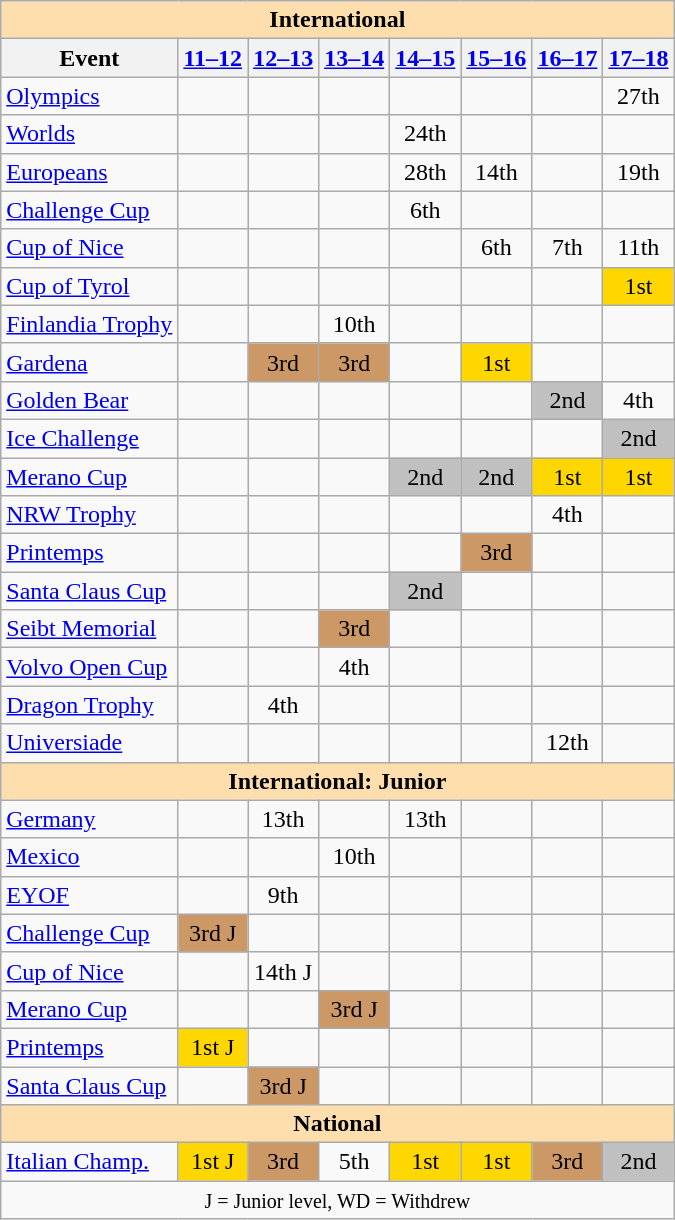<table class="wikitable" style="text-align:center">
<tr>
<th style="background-color: #ffdead; " colspan=8 align=center>International</th>
</tr>
<tr>
<th>Event</th>
<th><a href='#'>11–12</a></th>
<th><a href='#'>12–13</a></th>
<th><a href='#'>13–14</a></th>
<th><a href='#'>14–15</a></th>
<th><a href='#'>15–16</a></th>
<th><a href='#'>16–17</a></th>
<th><a href='#'>17–18</a></th>
</tr>
<tr>
<td align=left><a href='#'>Olympics</a></td>
<td></td>
<td></td>
<td></td>
<td></td>
<td></td>
<td></td>
<td>27th</td>
</tr>
<tr>
<td align=left><a href='#'>Worlds</a></td>
<td></td>
<td></td>
<td></td>
<td>24th</td>
<td></td>
<td></td>
<td></td>
</tr>
<tr>
<td align=left><a href='#'>Europeans</a></td>
<td></td>
<td></td>
<td></td>
<td>28th</td>
<td>14th</td>
<td></td>
<td>19th</td>
</tr>
<tr>
<td align=left><a href='#'>Challenge Cup</a></td>
<td></td>
<td></td>
<td></td>
<td>6th</td>
<td></td>
<td></td>
<td></td>
</tr>
<tr>
<td align=left><a href='#'>Cup of Nice</a></td>
<td></td>
<td></td>
<td></td>
<td></td>
<td>6th</td>
<td>7th</td>
<td>11th</td>
</tr>
<tr>
<td align=left><a href='#'>Cup of Tyrol</a></td>
<td></td>
<td></td>
<td></td>
<td></td>
<td></td>
<td></td>
<td bgcolor=gold>1st</td>
</tr>
<tr>
<td align=left><a href='#'>Finlandia Trophy</a></td>
<td></td>
<td></td>
<td>10th</td>
<td></td>
<td></td>
<td></td>
<td></td>
</tr>
<tr>
<td align=left><a href='#'>Gardena</a></td>
<td></td>
<td bgcolor=cc9966>3rd</td>
<td bgcolor=cc9966>3rd</td>
<td></td>
<td bgcolor=gold>1st</td>
<td></td>
<td></td>
</tr>
<tr>
<td align=left><a href='#'>Golden Bear</a></td>
<td></td>
<td></td>
<td></td>
<td></td>
<td></td>
<td bgcolor=silver>2nd</td>
<td>4th</td>
</tr>
<tr>
<td align=left><a href='#'>Ice Challenge</a></td>
<td></td>
<td></td>
<td></td>
<td></td>
<td></td>
<td></td>
<td bgcolor=silver>2nd</td>
</tr>
<tr>
<td align=left><a href='#'>Merano Cup</a></td>
<td></td>
<td></td>
<td></td>
<td bgcolor=silver>2nd</td>
<td bgcolor=silver>2nd</td>
<td bgcolor=gold>1st</td>
<td bgcolor=gold>1st</td>
</tr>
<tr>
<td align=left><a href='#'>NRW Trophy</a></td>
<td></td>
<td></td>
<td></td>
<td></td>
<td></td>
<td>4th</td>
<td></td>
</tr>
<tr>
<td align=left><a href='#'>Printemps</a></td>
<td></td>
<td></td>
<td></td>
<td></td>
<td bgcolor=cc9966>3rd</td>
<td></td>
<td></td>
</tr>
<tr>
<td align=left><a href='#'>Santa Claus Cup</a></td>
<td></td>
<td></td>
<td></td>
<td bgcolor=silver>2nd</td>
<td></td>
<td></td>
<td></td>
</tr>
<tr>
<td align=left><a href='#'>Seibt Memorial</a></td>
<td></td>
<td></td>
<td bgcolor=cc9966>3rd</td>
<td></td>
<td></td>
<td></td>
<td></td>
</tr>
<tr>
<td align=left><a href='#'>Volvo Open Cup</a></td>
<td></td>
<td></td>
<td>4th</td>
<td></td>
<td></td>
<td></td>
<td></td>
</tr>
<tr>
<td align=left><a href='#'>Dragon Trophy</a></td>
<td></td>
<td>4th</td>
<td></td>
<td></td>
<td></td>
<td></td>
<td></td>
</tr>
<tr>
<td align=left><a href='#'>Universiade</a></td>
<td></td>
<td></td>
<td></td>
<td></td>
<td></td>
<td>12th</td>
<td></td>
</tr>
<tr>
<th style="background-color: #ffdead; " colspan=8 align=center>International: Junior</th>
</tr>
<tr>
<td align=left> <a href='#'>Germany</a></td>
<td></td>
<td>13th</td>
<td></td>
<td>13th</td>
<td></td>
<td></td>
<td></td>
</tr>
<tr>
<td align=left> <a href='#'>Mexico</a></td>
<td></td>
<td></td>
<td>10th</td>
<td></td>
<td></td>
<td></td>
<td></td>
</tr>
<tr>
<td align=left><a href='#'>EYOF</a></td>
<td></td>
<td>9th</td>
<td></td>
<td></td>
<td></td>
<td></td>
<td></td>
</tr>
<tr>
<td align=left><a href='#'>Challenge Cup</a></td>
<td bgcolor=cc9966>3rd J</td>
<td></td>
<td></td>
<td></td>
<td></td>
<td></td>
<td></td>
</tr>
<tr>
<td align=left><a href='#'>Cup of Nice</a></td>
<td></td>
<td>14th J</td>
<td></td>
<td></td>
<td></td>
<td></td>
<td></td>
</tr>
<tr>
<td align=left><a href='#'>Merano Cup</a></td>
<td></td>
<td></td>
<td bgcolor=cc9966>3rd J</td>
<td></td>
<td></td>
<td></td>
<td></td>
</tr>
<tr>
<td align=left><a href='#'>Printemps</a></td>
<td bgcolor=gold>1st J</td>
<td></td>
<td></td>
<td></td>
<td></td>
<td></td>
<td></td>
</tr>
<tr>
<td align=left><a href='#'>Santa Claus Cup</a></td>
<td></td>
<td bgcolor=cc9966>3rd J</td>
<td></td>
<td></td>
<td></td>
<td></td>
<td></td>
</tr>
<tr>
<th style="background-color: #ffdead; " colspan=8 align=center>National</th>
</tr>
<tr>
<td align=left><a href='#'>Italian Champ.</a></td>
<td bgcolor=gold>1st J</td>
<td bgcolor=cc9966>3rd</td>
<td>5th</td>
<td bgcolor=gold>1st</td>
<td bgcolor=gold>1st</td>
<td bgcolor=cc9966>3rd</td>
<td bgcolor=silver>2nd</td>
</tr>
<tr>
<td colspan=8 align=center><small> J = Junior level, WD = Withdrew </small></td>
</tr>
</table>
